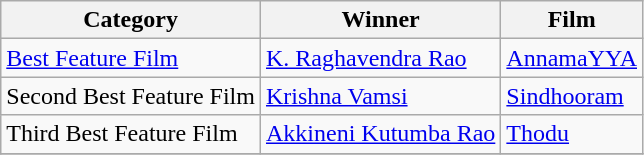<table class="wikitable">
<tr>
<th>Category</th>
<th>Winner</th>
<th>Film</th>
</tr>
<tr>
<td><a href='#'>Best Feature Film</a></td>
<td><a href='#'>K. Raghavendra Rao</a></td>
<td><a href='#'>AnnamaYYA</a></td>
</tr>
<tr>
<td>Second Best Feature Film</td>
<td><a href='#'>Krishna Vamsi</a></td>
<td><a href='#'>Sindhooram</a></td>
</tr>
<tr>
<td>Third Best Feature Film</td>
<td><a href='#'>Akkineni Kutumba Rao</a></td>
<td><a href='#'>Thodu</a></td>
</tr>
<tr>
</tr>
</table>
